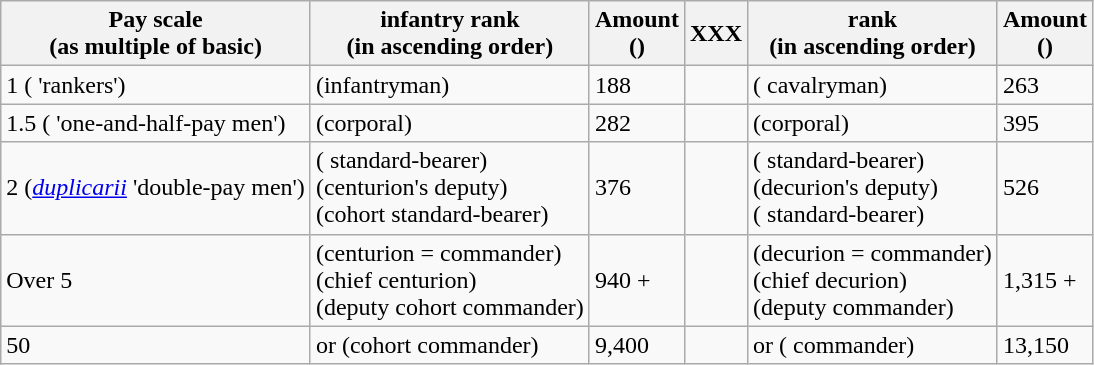<table class = wikitable>
<tr>
<th>Pay scale<br>(as multiple of basic)</th>
<th> infantry rank<br>(in ascending order)</th>
<th>Amount<br>(<em></em>)</th>
<th>XXX</th>
<th> rank<br>(in ascending order)</th>
<th>Amount<br>(<em></em>)</th>
</tr>
<tr>
<td>1 ( 'rankers')</td>
<td> (infantryman)</td>
<td>188</td>
<td></td>
<td> (<em></em> cavalryman)</td>
<td>263</td>
</tr>
<tr>
<td>1.5 ( 'one-and-half-pay men')</td>
<td> (corporal)</td>
<td>282</td>
<td></td>
<td> (corporal)</td>
<td>395</td>
</tr>
<tr>
<td>2 (<em><a href='#'>duplicarii</a></em> 'double-pay men')</td>
<td> ( standard-bearer)<br> (centurion's deputy)<br> (cohort standard-bearer)</td>
<td>376</td>
<td></td>
<td> ( standard-bearer)<br> (decurion's deputy)<br> (<em></em> standard-bearer)</td>
<td>526</td>
</tr>
<tr>
<td>Over 5</td>
<td><em></em> (centurion =  commander)<br> (chief centurion)<br> (deputy cohort commander)</td>
<td>940 +</td>
<td></td>
<td><em></em> (decurion =  commander)<br> (chief decurion)<br> (deputy <em></em> commander)</td>
<td>1,315 +</td>
</tr>
<tr>
<td>50</td>
<td><em></em> or  (cohort commander)</td>
<td>9,400</td>
<td></td>
<td><em></em> or  (<em></em> commander)</td>
<td>13,150</td>
</tr>
</table>
